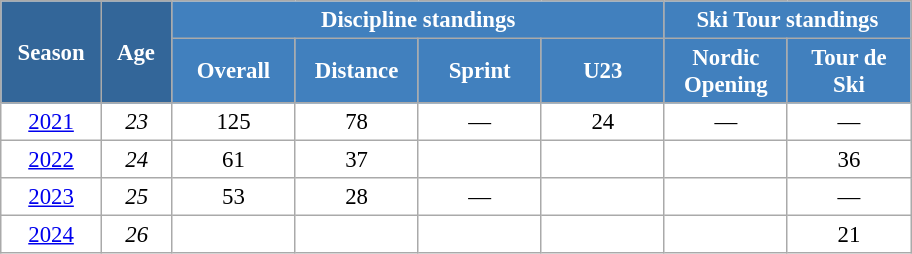<table class="wikitable" style="font-size:95%; text-align:center; border:grey solid 1px; border-collapse:collapse; background:#ffffff;">
<tr>
<th style="background-color:#369; color:white; width:60px;" rowspan="2"> Season </th>
<th style="background-color:#369; color:white; width:40px;" rowspan="2"> Age </th>
<th style="background-color:#4180be; color:white;" colspan="4">Discipline standings</th>
<th style="background-color:#4180be; color:white;" colspan="4">Ski Tour standings</th>
</tr>
<tr>
<th style="background-color:#4180be; color:white; width:75px;">Overall</th>
<th style="background-color:#4180be; color:white; width:75px;">Distance</th>
<th style="background-color:#4180be; color:white; width:75px;">Sprint</th>
<th style="background-color:#4180be; color:white; width:75px;">U23</th>
<th style="background-color:#4180be; color:white; width:75px;">Nordic<br>Opening</th>
<th style="background-color:#4180be; color:white; width:75px;">Tour de<br>Ski</th>
</tr>
<tr>
<td><a href='#'>2021</a></td>
<td><em>23</em></td>
<td>125</td>
<td>78</td>
<td>—</td>
<td>24</td>
<td>—</td>
<td>—</td>
</tr>
<tr>
<td><a href='#'>2022</a></td>
<td><em>24</em></td>
<td>61</td>
<td>37</td>
<td></td>
<td></td>
<td></td>
<td>36</td>
</tr>
<tr>
<td><a href='#'>2023</a></td>
<td><em>25</em></td>
<td>53</td>
<td>28</td>
<td>—</td>
<td></td>
<td></td>
<td>—</td>
</tr>
<tr>
<td><a href='#'>2024</a></td>
<td><em>26</em></td>
<td></td>
<td></td>
<td></td>
<td></td>
<td></td>
<td>21</td>
</tr>
</table>
